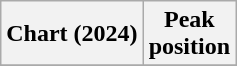<table class="wikitable sortable plainrowheaders">
<tr>
<th>Chart (2024)</th>
<th>Peak<br>position</th>
</tr>
<tr>
</tr>
</table>
